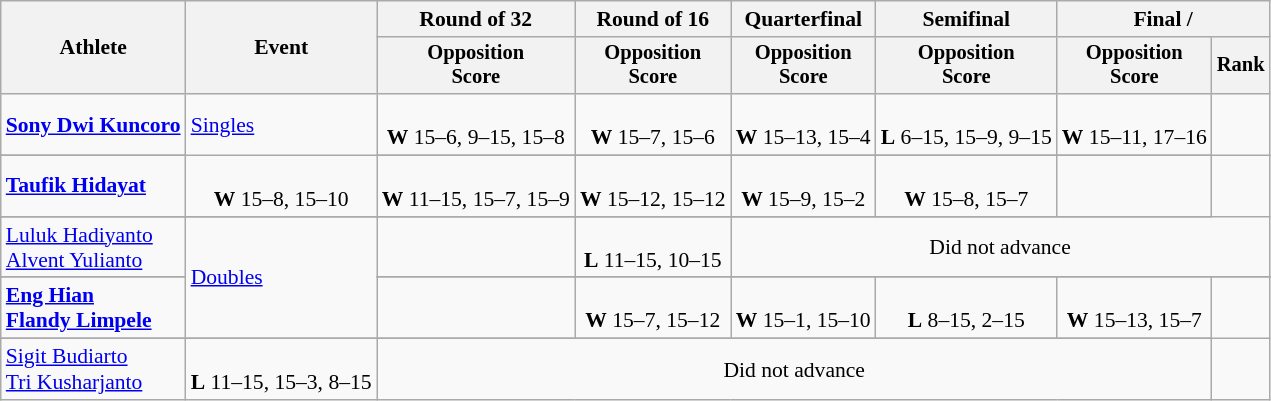<table class=wikitable style="font-size:90%">
<tr>
<th rowspan="2">Athlete</th>
<th rowspan="2">Event</th>
<th>Round of 32</th>
<th>Round of 16</th>
<th>Quarterfinal</th>
<th>Semifinal</th>
<th colspan=2>Final / </th>
</tr>
<tr style="font-size:95%">
<th>Opposition<br>Score</th>
<th>Opposition<br>Score</th>
<th>Opposition<br>Score</th>
<th>Opposition<br>Score</th>
<th>Opposition<br>Score</th>
<th>Rank</th>
</tr>
<tr align=center>
<td align=left><strong><a href='#'>Sony Dwi Kuncoro</a></strong></td>
<td align=left rowspan=2><a href='#'>Singles</a></td>
<td><br><strong>W</strong> 15–6, 9–15, 15–8</td>
<td><br><strong>W</strong> 15–7, 15–6</td>
<td><br><strong>W</strong> 15–13, 15–4</td>
<td><br><strong>L</strong> 6–15, 15–9, 9–15</td>
<td><br><strong>W</strong> 15–11, 17–16</td>
<td></td>
</tr>
<tr>
</tr>
<tr align=center>
<td align=left><strong><a href='#'>Taufik Hidayat</a></strong></td>
<td><br><strong>W</strong> 15–8, 15–10</td>
<td><br><strong>W</strong> 11–15, 15–7, 15–9</td>
<td><br><strong>W</strong> 15–12, 15–12</td>
<td><br><strong>W</strong> 15–9, 15–2</td>
<td><br><strong>W</strong> 15–8, 15–7</td>
<td></td>
</tr>
<tr>
</tr>
<tr align=center>
<td align=left><a href='#'>Luluk Hadiyanto</a><br><a href='#'>Alvent Yulianto</a></td>
<td align=left rowspan=3><a href='#'>Doubles</a></td>
<td></td>
<td><br><strong>L</strong> 11–15, 10–15</td>
<td colspan=4>Did not advance</td>
</tr>
<tr>
</tr>
<tr align=center>
<td align=left><strong><a href='#'>Eng Hian</a><br><a href='#'>Flandy Limpele</a></strong></td>
<td></td>
<td><br><strong>W</strong> 15–7, 15–12</td>
<td><br><strong>W</strong> 15–1, 15–10</td>
<td><br><strong>L</strong> 8–15, 2–15</td>
<td><br><strong>W</strong> 15–13, 15–7</td>
<td></td>
</tr>
<tr>
</tr>
<tr align=center>
<td align=left><a href='#'>Sigit Budiarto</a><br><a href='#'>Tri Kusharjanto</a></td>
<td><br><strong>L</strong> 11–15, 15–3, 8–15</td>
<td colspan=5>Did not advance</td>
</tr>
</table>
